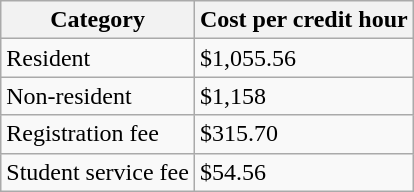<table class="wikitable">
<tr>
<th>Category</th>
<th>Cost per credit hour</th>
</tr>
<tr>
<td>Resident</td>
<td>$1,055.56</td>
</tr>
<tr>
<td>Non-resident</td>
<td>$1,158</td>
</tr>
<tr>
<td>Registration fee</td>
<td>$315.70</td>
</tr>
<tr>
<td>Student service fee</td>
<td>$54.56</td>
</tr>
</table>
